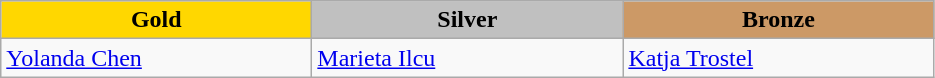<table class="wikitable" style="text-align:left">
<tr align="center">
<td width=200 bgcolor=gold><strong>Gold</strong></td>
<td width=200 bgcolor=silver><strong>Silver</strong></td>
<td width=200 bgcolor=CC9966><strong>Bronze</strong></td>
</tr>
<tr>
<td><a href='#'>Yolanda Chen</a><br><em></em></td>
<td><a href='#'>Marieta Ilcu</a><br><em></em></td>
<td><a href='#'>Katja Trostel</a><br><em></em></td>
</tr>
</table>
